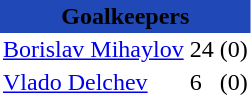<table class="toccolours" border="0" cellpadding="2" cellspacing="0" align="left" style="margin:0.5em;">
<tr>
<th colspan="4" align="center" bgcolor="#2049B7"><span>Goalkeepers</span></th>
</tr>
<tr>
<td> <a href='#'>Borislav Mihaylov</a></td>
<td>24</td>
<td>(0)</td>
</tr>
<tr>
<td> <a href='#'>Vlado Delchev</a></td>
<td>6</td>
<td>(0)</td>
</tr>
<tr>
</tr>
</table>
